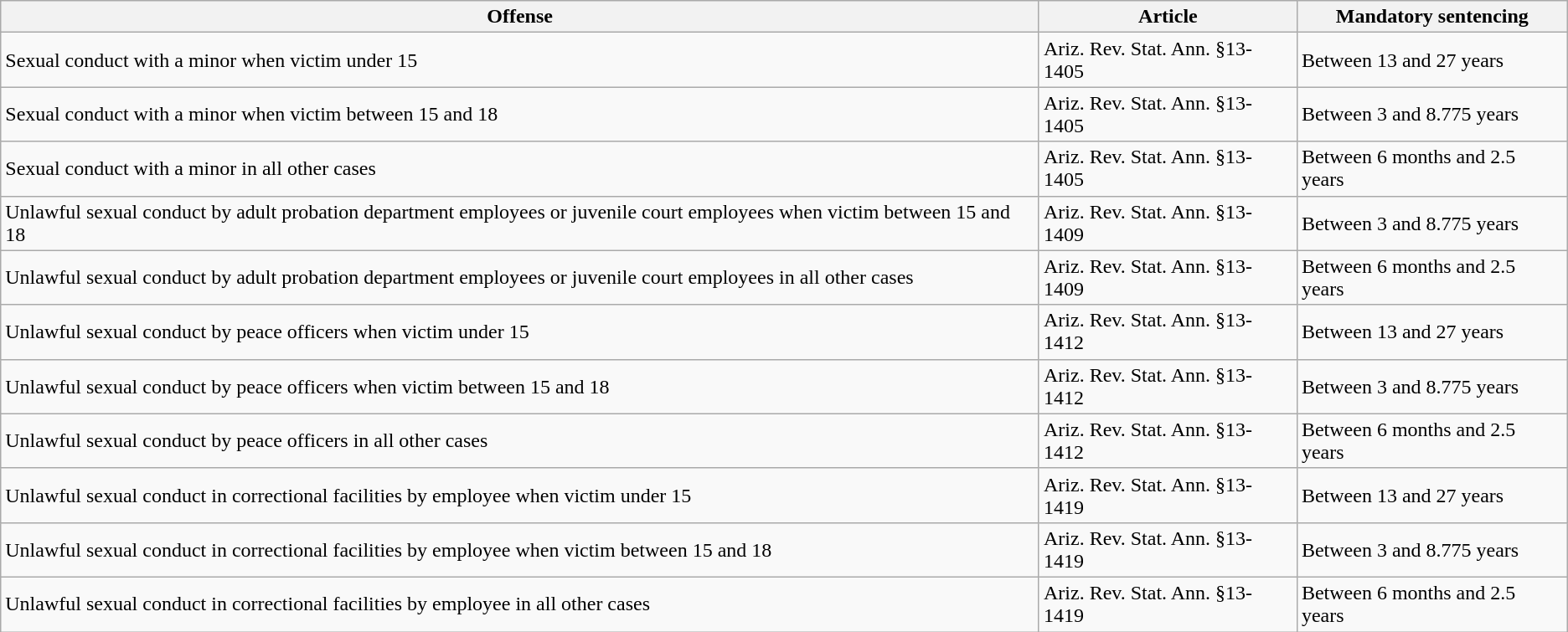<table class="wikitable">
<tr>
<th>Offense</th>
<th>Article</th>
<th>Mandatory sentencing</th>
</tr>
<tr>
<td>Sexual conduct with a minor when victim under 15</td>
<td>Ariz. Rev. Stat. Ann. §13-1405</td>
<td>Between 13 and 27 years</td>
</tr>
<tr>
<td>Sexual conduct with a minor when victim between 15 and 18</td>
<td>Ariz. Rev. Stat. Ann. §13-1405</td>
<td>Between 3 and 8.775 years</td>
</tr>
<tr>
<td>Sexual conduct with a minor in all other cases</td>
<td>Ariz. Rev. Stat. Ann. §13-1405</td>
<td>Between 6 months and 2.5 years</td>
</tr>
<tr>
<td>Unlawful sexual conduct by adult probation department employees or juvenile court employees when victim between 15 and 18</td>
<td>Ariz. Rev. Stat. Ann. §13-1409</td>
<td>Between 3 and 8.775 years</td>
</tr>
<tr>
<td>Unlawful sexual conduct by adult probation department employees or juvenile court employees in all other cases</td>
<td>Ariz. Rev. Stat. Ann. §13-1409</td>
<td>Between 6 months and 2.5 years</td>
</tr>
<tr>
<td>Unlawful sexual conduct by peace officers when victim under 15</td>
<td>Ariz. Rev. Stat. Ann. §13-1412</td>
<td>Between 13 and 27 years</td>
</tr>
<tr>
<td>Unlawful sexual conduct by peace officers when victim between 15 and 18</td>
<td>Ariz. Rev. Stat. Ann. §13-1412</td>
<td>Between 3 and 8.775 years</td>
</tr>
<tr>
<td>Unlawful sexual conduct by peace officers in all other cases</td>
<td>Ariz. Rev. Stat. Ann. §13-1412</td>
<td>Between 6 months and 2.5 years</td>
</tr>
<tr>
<td>Unlawful sexual conduct in correctional facilities by employee when victim under 15</td>
<td>Ariz. Rev. Stat. Ann. §13-1419</td>
<td>Between 13 and 27 years</td>
</tr>
<tr>
<td>Unlawful sexual conduct in correctional facilities by employee when victim between 15 and 18</td>
<td>Ariz. Rev. Stat. Ann. §13-1419</td>
<td>Between 3 and 8.775 years</td>
</tr>
<tr>
<td>Unlawful sexual conduct in correctional facilities by employee in all other cases</td>
<td>Ariz. Rev. Stat. Ann. §13-1419</td>
<td>Between 6 months and 2.5 years</td>
</tr>
</table>
